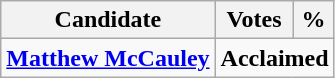<table class="wikitable">
<tr>
<th>Candidate</th>
<th>Votes</th>
<th>%</th>
</tr>
<tr>
<td><strong><a href='#'>Matthew McCauley</a></strong></td>
<td colspan="2"><strong>Acclaimed</strong></td>
</tr>
</table>
